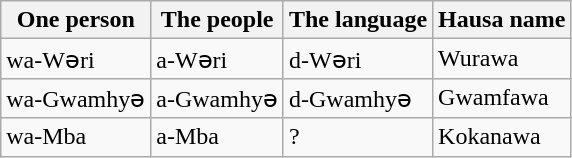<table class="wikitable">
<tr>
<th>One person</th>
<th>The people</th>
<th>The language</th>
<th>Hausa name</th>
</tr>
<tr>
<td>wa-Wəri</td>
<td>a-Wəri</td>
<td>d-Wəri</td>
<td>Wurawa</td>
</tr>
<tr>
<td>wa-Gwamhyə</td>
<td>a-Gwamhyə</td>
<td>d-Gwamhyə</td>
<td>Gwamfawa</td>
</tr>
<tr>
<td>wa-Mba</td>
<td>a-Mba</td>
<td>?</td>
<td>Kokanawa</td>
</tr>
</table>
